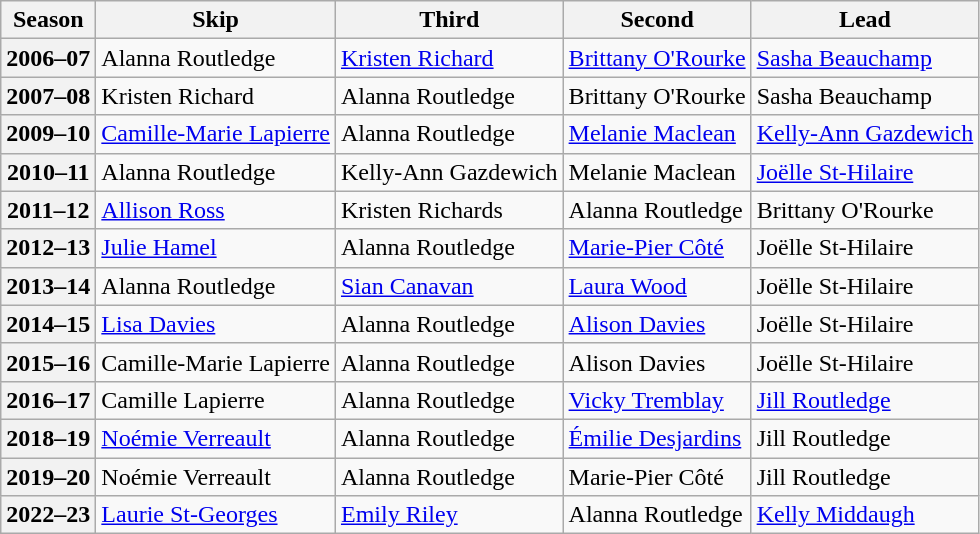<table class="wikitable">
<tr>
<th scope="col">Season</th>
<th scope="col">Skip</th>
<th scope="col">Third</th>
<th scope="col">Second</th>
<th scope="col">Lead</th>
</tr>
<tr>
<th scope="row">2006–07</th>
<td>Alanna Routledge</td>
<td><a href='#'>Kristen Richard</a></td>
<td><a href='#'>Brittany O'Rourke</a></td>
<td><a href='#'>Sasha Beauchamp</a></td>
</tr>
<tr>
<th scope="row">2007–08</th>
<td>Kristen Richard</td>
<td>Alanna Routledge</td>
<td>Brittany O'Rourke</td>
<td>Sasha Beauchamp</td>
</tr>
<tr>
<th scope="row">2009–10</th>
<td><a href='#'>Camille-Marie Lapierre</a></td>
<td>Alanna Routledge</td>
<td><a href='#'>Melanie Maclean</a></td>
<td><a href='#'>Kelly-Ann Gazdewich</a></td>
</tr>
<tr>
<th scope="row">2010–11</th>
<td>Alanna Routledge</td>
<td>Kelly-Ann Gazdewich</td>
<td>Melanie Maclean</td>
<td><a href='#'>Joëlle St-Hilaire</a></td>
</tr>
<tr>
<th scope="row">2011–12</th>
<td><a href='#'>Allison Ross</a></td>
<td>Kristen Richards</td>
<td>Alanna Routledge</td>
<td>Brittany O'Rourke</td>
</tr>
<tr>
<th scope="row">2012–13</th>
<td><a href='#'>Julie Hamel</a></td>
<td>Alanna Routledge</td>
<td><a href='#'>Marie-Pier Côté</a></td>
<td>Joëlle St-Hilaire</td>
</tr>
<tr>
<th scope="row">2013–14</th>
<td>Alanna Routledge</td>
<td><a href='#'>Sian Canavan</a></td>
<td><a href='#'>Laura Wood</a></td>
<td>Joëlle St-Hilaire</td>
</tr>
<tr>
<th scope="row">2014–15</th>
<td><a href='#'>Lisa Davies</a></td>
<td>Alanna Routledge</td>
<td><a href='#'>Alison Davies</a></td>
<td>Joëlle St-Hilaire</td>
</tr>
<tr>
<th scope="row">2015–16</th>
<td>Camille-Marie Lapierre</td>
<td>Alanna Routledge</td>
<td>Alison Davies</td>
<td>Joëlle St-Hilaire</td>
</tr>
<tr>
<th scope="row">2016–17</th>
<td>Camille Lapierre</td>
<td>Alanna Routledge</td>
<td><a href='#'>Vicky Tremblay</a></td>
<td><a href='#'>Jill Routledge</a></td>
</tr>
<tr>
<th scope="row">2018–19</th>
<td><a href='#'>Noémie Verreault</a></td>
<td>Alanna Routledge</td>
<td><a href='#'>Émilie Desjardins</a></td>
<td>Jill Routledge</td>
</tr>
<tr>
<th scope="row">2019–20</th>
<td>Noémie Verreault</td>
<td>Alanna Routledge</td>
<td>Marie-Pier Côté</td>
<td>Jill Routledge</td>
</tr>
<tr>
<th scope="row">2022–23</th>
<td><a href='#'>Laurie St-Georges</a></td>
<td><a href='#'>Emily Riley</a></td>
<td>Alanna Routledge</td>
<td><a href='#'>Kelly Middaugh</a></td>
</tr>
</table>
